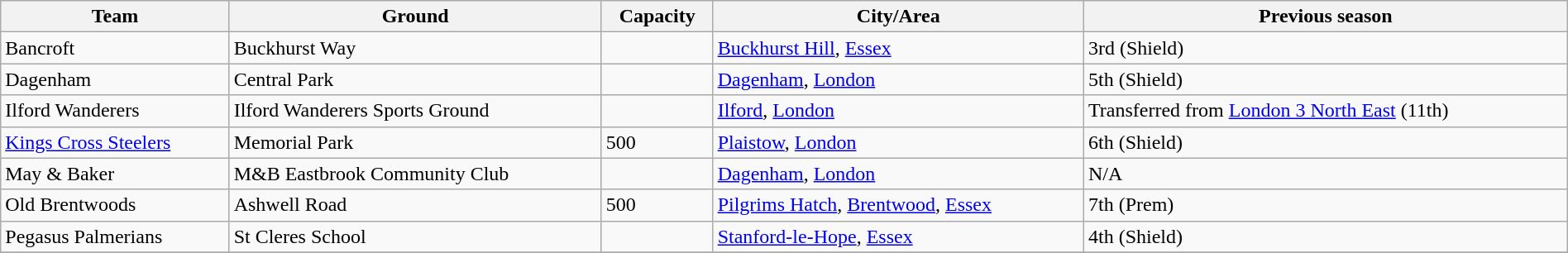<table class="wikitable sortable" width=100%>
<tr>
<th>Team</th>
<th>Ground</th>
<th>Capacity</th>
<th>City/Area</th>
<th>Previous season</th>
</tr>
<tr>
<td>Bancroft</td>
<td>Buckhurst Way</td>
<td></td>
<td><a href='#'>Buckhurst Hill</a>, <a href='#'>Essex</a></td>
<td>3rd (Shield)</td>
</tr>
<tr>
<td>Dagenham</td>
<td>Central Park</td>
<td></td>
<td><a href='#'>Dagenham</a>, <a href='#'>London</a></td>
<td>5th (Shield)</td>
</tr>
<tr>
<td>Ilford Wanderers</td>
<td>Ilford Wanderers Sports Ground</td>
<td></td>
<td><a href='#'>Ilford</a>, <a href='#'>London</a></td>
<td>Transferred from <a href='#'>London 3 North East</a> (11th)</td>
</tr>
<tr>
<td><a href='#'>Kings Cross Steelers</a></td>
<td>Memorial Park</td>
<td>500</td>
<td><a href='#'>Plaistow</a>, <a href='#'>London</a></td>
<td>6th (Shield)</td>
</tr>
<tr>
<td>May & Baker</td>
<td>M&B Eastbrook Community Club</td>
<td></td>
<td><a href='#'>Dagenham</a>, <a href='#'>London</a></td>
<td>N/A</td>
</tr>
<tr>
<td>Old Brentwoods</td>
<td>Ashwell Road</td>
<td>500</td>
<td><a href='#'>Pilgrims Hatch</a>, <a href='#'>Brentwood</a>, <a href='#'>Essex</a></td>
<td>7th (Prem)</td>
</tr>
<tr>
<td>Pegasus Palmerians</td>
<td>St Cleres School</td>
<td></td>
<td><a href='#'>Stanford-le-Hope</a>, <a href='#'>Essex</a></td>
<td>4th (Shield)</td>
</tr>
<tr>
</tr>
</table>
